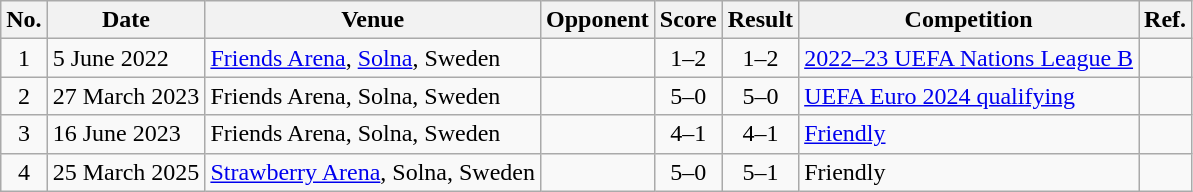<table class="wikitable">
<tr>
<th scope="col">No.</th>
<th scope="col">Date</th>
<th scope="col">Venue</th>
<th scope="col">Opponent</th>
<th scope="col">Score</th>
<th scope="col">Result</th>
<th scope="col">Competition</th>
<th>Ref.</th>
</tr>
<tr>
<td align="center">1</td>
<td>5 June 2022</td>
<td><a href='#'>Friends Arena</a>, <a href='#'>Solna</a>, Sweden</td>
<td></td>
<td align="center">1–2</td>
<td align="center">1–2</td>
<td><a href='#'>2022–23 UEFA Nations League B</a></td>
<td></td>
</tr>
<tr>
<td align="center">2</td>
<td>27 March 2023</td>
<td>Friends Arena, Solna, Sweden</td>
<td></td>
<td align="center">5–0</td>
<td align="center">5–0</td>
<td><a href='#'>UEFA Euro 2024 qualifying</a></td>
<td></td>
</tr>
<tr>
<td align="center">3</td>
<td>16 June 2023</td>
<td>Friends Arena, Solna, Sweden</td>
<td></td>
<td align="center">4–1</td>
<td align="center">4–1</td>
<td><a href='#'>Friendly</a></td>
<td></td>
</tr>
<tr>
<td align="center">4</td>
<td>25 March 2025</td>
<td><a href='#'>Strawberry Arena</a>, Solna, Sweden</td>
<td></td>
<td align="center">5–0</td>
<td align="center">5–1</td>
<td>Friendly</td>
<td></td>
</tr>
</table>
